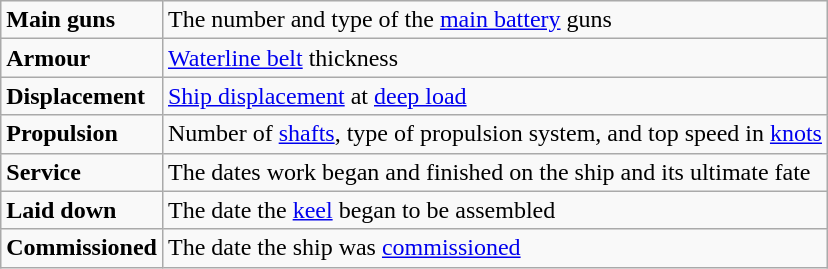<table class="wikitable" border="1">
<tr>
<td><strong>Main guns</strong></td>
<td>The number and type of the <a href='#'>main battery</a> guns</td>
</tr>
<tr>
<td><strong>Armour</strong></td>
<td><a href='#'>Waterline belt</a> thickness</td>
</tr>
<tr>
<td><strong>Displacement</strong></td>
<td><a href='#'>Ship displacement</a> at <a href='#'>deep load</a></td>
</tr>
<tr>
<td><strong>Propulsion</strong></td>
<td>Number of <a href='#'>shafts</a>, type of propulsion system, and top speed in <a href='#'>knots</a></td>
</tr>
<tr>
<td><strong>Service</strong></td>
<td>The dates work began and finished on the ship and its ultimate fate</td>
</tr>
<tr>
<td><strong>Laid down</strong></td>
<td>The date the <a href='#'>keel</a> began to be assembled</td>
</tr>
<tr>
<td><strong>Commissioned</strong></td>
<td>The date the ship was <a href='#'>commissioned</a></td>
</tr>
</table>
